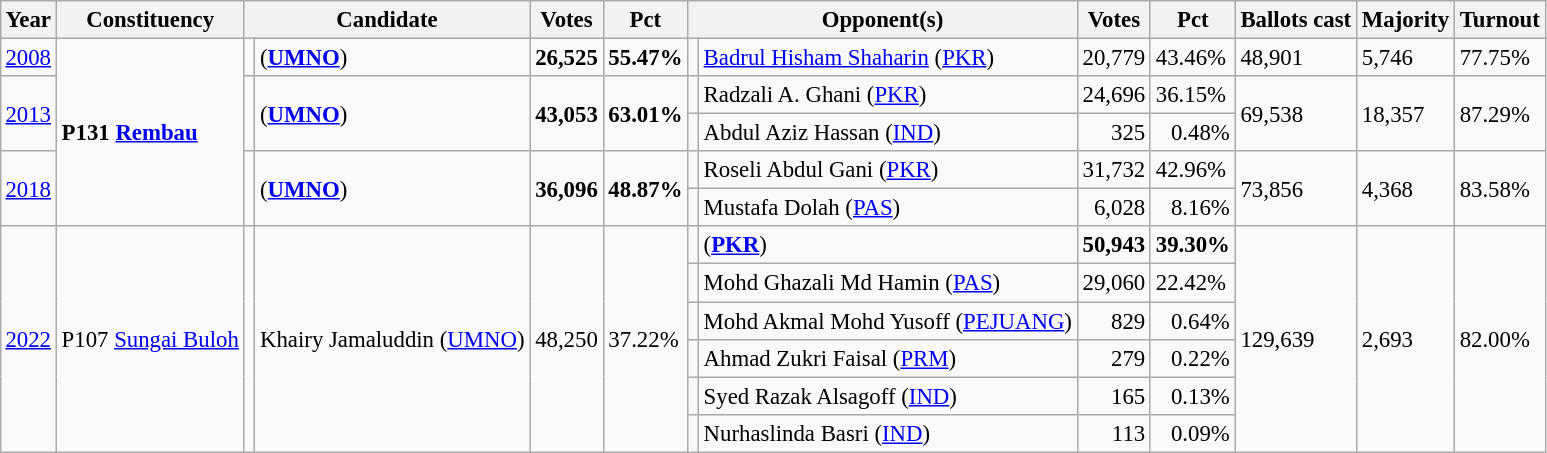<table class="wikitable" style="margin:0.5em ; font-size:95%">
<tr>
<th>Year</th>
<th>Constituency</th>
<th colspan=2>Candidate</th>
<th>Votes</th>
<th>Pct</th>
<th colspan=2>Opponent(s)</th>
<th>Votes</th>
<th>Pct</th>
<th>Ballots cast</th>
<th>Majority</th>
<th>Turnout</th>
</tr>
<tr>
<td><a href='#'>2008</a></td>
<td rowspan="5"><strong>P131 <a href='#'>Rembau</a></strong></td>
<td></td>
<td> (<a href='#'><strong>UMNO</strong></a>)</td>
<td align="right"><strong>26,525</strong></td>
<td><strong>55.47%</strong></td>
<td></td>
<td><a href='#'>Badrul Hisham Shaharin</a> (<a href='#'>PKR</a>)</td>
<td align="right">20,779</td>
<td>43.46%</td>
<td>48,901</td>
<td>5,746</td>
<td>77.75%</td>
</tr>
<tr>
<td rowspan=2><a href='#'>2013</a></td>
<td rowspan=2 ></td>
<td rowspan=2> (<a href='#'><strong>UMNO</strong></a>)</td>
<td rowspan=2 align="right"><strong>43,053</strong></td>
<td rowspan=2><strong>63.01%</strong></td>
<td></td>
<td>Radzali A. Ghani (<a href='#'>PKR</a>)</td>
<td align="right">24,696</td>
<td>36.15%</td>
<td rowspan=2>69,538</td>
<td rowspan=2>18,357</td>
<td rowspan=2>87.29%</td>
</tr>
<tr>
<td></td>
<td>Abdul Aziz Hassan (<a href='#'>IND</a>)</td>
<td align="right">325</td>
<td align="right">0.48%</td>
</tr>
<tr>
<td rowspan=2><a href='#'>2018</a></td>
<td rowspan=2 ></td>
<td rowspan=2> (<a href='#'><strong>UMNO</strong></a>)</td>
<td rowspan=2 align="right"><strong>36,096</strong></td>
<td rowspan=2><strong>48.87%</strong></td>
<td></td>
<td>Roseli Abdul Gani (<a href='#'>PKR</a>)</td>
<td align="right">31,732</td>
<td>42.96%</td>
<td rowspan=2>73,856</td>
<td rowspan=2>4,368</td>
<td rowspan=2>83.58%</td>
</tr>
<tr>
<td></td>
<td>Mustafa Dolah (<a href='#'>PAS</a>)</td>
<td align="right">6,028</td>
<td align="right">8.16%</td>
</tr>
<tr>
<td rowspan="6"><a href='#'>2022</a></td>
<td rowspan="6">P107 <a href='#'>Sungai Buloh</a></td>
<td rowspan="6" ></td>
<td rowspan="6">Khairy Jamaluddin (<a href='#'>UMNO</a>)</td>
<td rowspan="6" align="right">48,250</td>
<td rowspan="6">37.22%</td>
<td></td>
<td> (<a href='#'><strong>PKR</strong></a>)</td>
<td align="right"><strong>50,943</strong></td>
<td><strong>39.30%</strong></td>
<td rowspan="6">129,639</td>
<td rowspan="6">2,693</td>
<td rowspan="6">82.00%</td>
</tr>
<tr>
<td bgcolor=></td>
<td>Mohd Ghazali Md Hamin (<a href='#'>PAS</a>)</td>
<td align="right">29,060</td>
<td>22.42%</td>
</tr>
<tr>
<td bgcolor=></td>
<td>Mohd Akmal Mohd Yusoff (<a href='#'>PEJUANG</a>)</td>
<td align="right">829</td>
<td align="right">0.64%</td>
</tr>
<tr>
<td bgcolor=></td>
<td>Ahmad Zukri Faisal (<a href='#'>PRM</a>)</td>
<td align="right">279</td>
<td align="right">0.22%</td>
</tr>
<tr>
<td></td>
<td>Syed Razak Alsagoff (<a href='#'>IND</a>)</td>
<td align="right">165</td>
<td align="right">0.13%</td>
</tr>
<tr>
<td></td>
<td>Nurhaslinda Basri (<a href='#'>IND</a>)</td>
<td align="right">113</td>
<td align="right">0.09%</td>
</tr>
</table>
